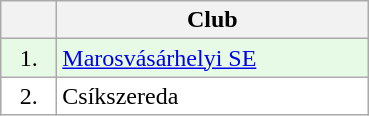<table class="wikitable">
<tr>
<th width="30"></th>
<th width="200">Club</th>
</tr>
<tr bgcolor="#e6fae6" align="center">
<td>1.</td>
<td align="left"><a href='#'>Marosvásárhelyi SE</a></td>
</tr>
<tr bgcolor="#FFFFFF" align="center">
<td>2.</td>
<td align="left">Csíkszereda</td>
</tr>
</table>
